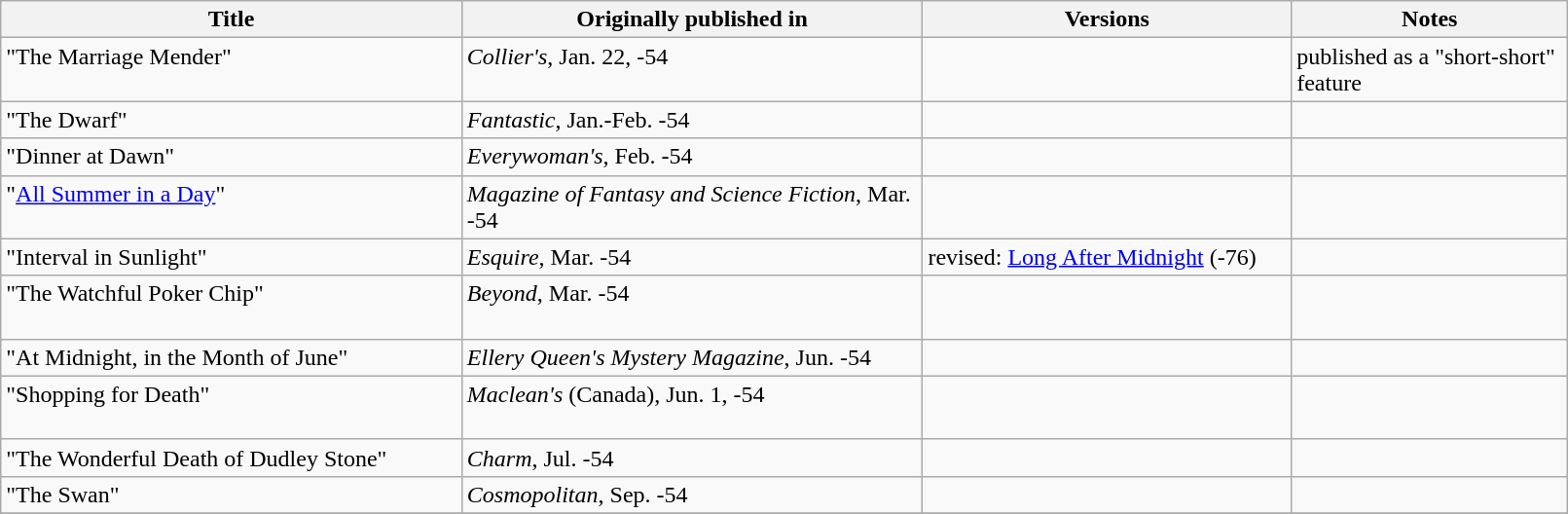<table class="wikitable" style="width: 85%" style="width: 85%">
<tr valign="top">
<th width="25%">Title</th>
<th width="25%">Originally published in</th>
<th width="20%">Versions</th>
<th width="15%">Notes</th>
</tr>
<tr valign="top">
<td>"The Marriage Mender"</td>
<td><em>Collier's</em>, Jan. 22, -54</td>
<td></td>
<td>published as a "short-short" feature</td>
</tr>
<tr valign="top">
<td>"The Dwarf"</td>
<td><em>Fantastic</em>, Jan.-Feb. -54</td>
<td></td>
<td></td>
</tr>
<tr valign="top">
<td>"Dinner at Dawn"</td>
<td><em>Everywoman's</em>, Feb. -54</td>
<td></td>
<td></td>
</tr>
<tr valign="top">
<td>"<a href='#'>All Summer in a Day</a>"</td>
<td><em>Magazine of Fantasy and Science Fiction</em>, Mar. -54</td>
<td></td>
<td></td>
</tr>
<tr valign="top">
<td>"Interval in Sunlight"</td>
<td><em>Esquire</em>, Mar. -54</td>
<td>revised: <a href='#'>Long After Midnight</a> (-76)</td>
<td></td>
</tr>
<tr valign="top">
<td>"The Watchful Poker Chip" <br><br></td>
<td><em>Beyond</em>, Mar. -54</td>
<td></td>
<td></td>
</tr>
<tr valign="top">
<td>"At Midnight, in the Month of June"</td>
<td><em>Ellery Queen's Mystery Magazine</em>, Jun. -54</td>
<td></td>
<td></td>
</tr>
<tr valign="top">
<td>"Shopping for Death" <br><br></td>
<td><em>Maclean's</em> (Canada), Jun. 1, -54</td>
<td></td>
<td></td>
</tr>
<tr valign="top">
<td>"The Wonderful Death of Dudley Stone"</td>
<td><em>Charm</em>, Jul. -54</td>
<td></td>
<td></td>
</tr>
<tr valign="top">
<td>"The Swan"</td>
<td><em>Cosmopolitan</em>, Sep. -54</td>
<td></td>
<td></td>
</tr>
<tr valign="top">
</tr>
</table>
